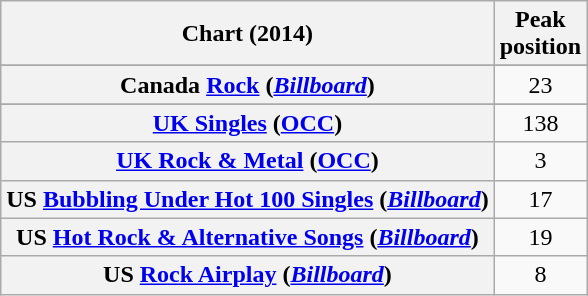<table class="wikitable sortable plainrowheaders" style="text-align:center">
<tr>
<th scope="col">Chart (2014)</th>
<th scope="col">Peak<br>position</th>
</tr>
<tr>
</tr>
<tr>
<th scope="row">Canada <a href='#'>Rock</a> (<em><a href='#'>Billboard</a></em>)</th>
<td>23</td>
</tr>
<tr>
</tr>
<tr>
</tr>
<tr>
</tr>
<tr>
<th scope="row"><a href='#'>UK Singles</a> (<a href='#'>OCC</a>)</th>
<td>138</td>
</tr>
<tr>
<th scope="row"><a href='#'>UK Rock & Metal</a> (<a href='#'>OCC</a>)</th>
<td>3</td>
</tr>
<tr>
<th scope="row">US <a href='#'>Bubbling Under Hot 100 Singles</a> (<em><a href='#'>Billboard</a></em>)</th>
<td>17</td>
</tr>
<tr>
<th scope="row">US <a href='#'>Hot Rock & Alternative Songs</a> (<em><a href='#'>Billboard</a></em>)</th>
<td>19</td>
</tr>
<tr>
<th scope="row">US <a href='#'>Rock Airplay</a> (<em><a href='#'>Billboard</a></em>)</th>
<td>8</td>
</tr>
</table>
